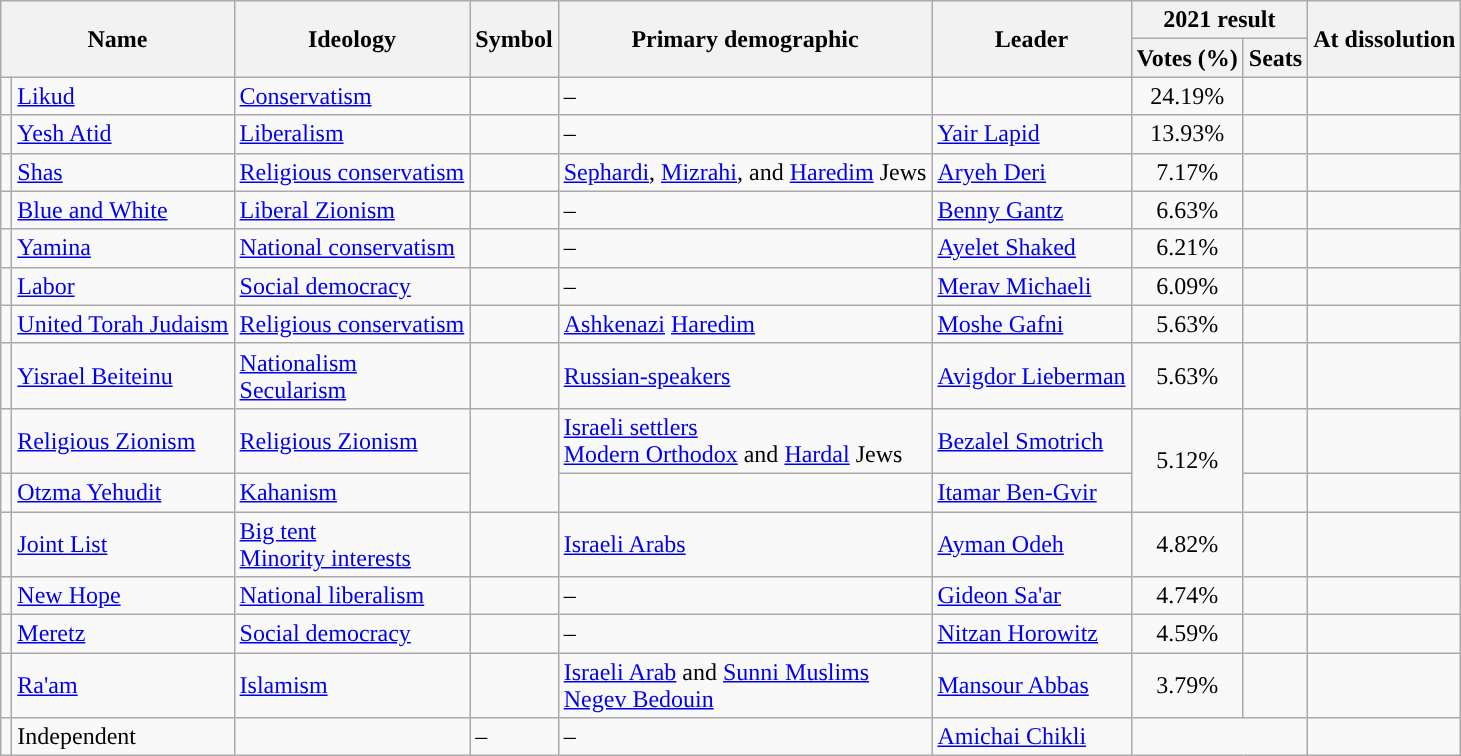<table class="wikitable">
<tr>
<th rowspan="2" colspan=2>Name</th>
<th rowspan="2">Ideology</th>
<th rowspan="2">Symbol</th>
<th rowspan="2">Primary demographic</th>
<th rowspan="2">Leader</th>
<th colspan="2">2021 result</th>
<th rowspan="2">At dissolution</th>
</tr>
<tr>
<th>Votes (%)</th>
<th>Seats</th>
</tr>
<tr>
<td style="background:"></td>
<td><a href='#'>Likud</a></td>
<td><a href='#'>Conservatism</a></td>
<td align=center></td>
<td>–</td>
<td></td>
<td style="text-align:center;">24.19%</td>
<td></td>
<td></td>
</tr>
<tr>
<td style="background:"></td>
<td><a href='#'>Yesh Atid</a></td>
<td><a href='#'>Liberalism</a></td>
<td style="text-align:center;"></td>
<td>–</td>
<td><a href='#'>Yair Lapid</a></td>
<td style="text-align:center;">13.93%</td>
<td></td>
<td></td>
</tr>
<tr>
<td style="background:"></td>
<td><a href='#'>Shas</a></td>
<td><a href='#'>Religious conservatism</a></td>
<td align=center></td>
<td><a href='#'>Sephardi</a>, <a href='#'>Mizrahi</a>, and <a href='#'>Haredim</a> Jews</td>
<td><a href='#'>Aryeh Deri</a></td>
<td style="text-align:center;">7.17%</td>
<td></td>
<td></td>
</tr>
<tr>
<td style="background:"></td>
<td><a href='#'>Blue and White</a></td>
<td><a href='#'>Liberal Zionism</a></td>
<td style="text-align:center;"></td>
<td>–</td>
<td><a href='#'>Benny Gantz</a></td>
<td style="text-align:center;">6.63%</td>
<td></td>
<td></td>
</tr>
<tr>
<td style="background:"></td>
<td><a href='#'>Yamina</a></td>
<td><a href='#'>National conservatism</a></td>
<td style="text-align:center;"></td>
<td>–</td>
<td><a href='#'>Ayelet Shaked</a></td>
<td style="text-align:center;">6.21%</td>
<td></td>
<td></td>
</tr>
<tr>
<td style="background:"></td>
<td><a href='#'>Labor</a></td>
<td><a href='#'>Social democracy</a></td>
<td style="text-align:center;"></td>
<td>–</td>
<td><a href='#'>Merav Michaeli</a></td>
<td style="text-align:center;">6.09%</td>
<td></td>
<td></td>
</tr>
<tr>
<td style="background:"></td>
<td><a href='#'>United Torah Judaism</a></td>
<td><a href='#'>Religious conservatism</a></td>
<td style="text-align:center;"></td>
<td><a href='#'>Ashkenazi</a> <a href='#'>Haredim</a></td>
<td><a href='#'>Moshe Gafni</a></td>
<td style="text-align:center;">5.63%</td>
<td></td>
<td></td>
</tr>
<tr>
<td style="background:"></td>
<td><a href='#'>Yisrael Beiteinu</a></td>
<td><a href='#'>Nationalism</a><br><a href='#'>Secularism</a></td>
<td style="text-align:center;"></td>
<td><a href='#'>Russian-speakers</a></td>
<td><a href='#'>Avigdor Lieberman</a></td>
<td style="text-align:center;">5.63%</td>
<td></td>
<td></td>
</tr>
<tr>
<td style="background:"></td>
<td><a href='#'>Religious Zionism</a></td>
<td><a href='#'>Religious Zionism</a></td>
<td style="text-align:center;" rowspan=2></td>
<td><a href='#'>Israeli settlers</a><br><a href='#'>Modern Orthodox</a> and <a href='#'>Hardal</a> Jews</td>
<td><a href='#'>Bezalel Smotrich</a></td>
<td style="text-align:center;" rowspan=2>5.12%</td>
<td></td>
<td></td>
</tr>
<tr>
<td style="background:"></td>
<td><a href='#'>Otzma Yehudit</a></td>
<td><a href='#'>Kahanism</a></td>
<td></td>
<td><a href='#'>Itamar Ben-Gvir</a></td>
<td></td>
<td></td>
</tr>
<tr>
<td style="background:"></td>
<td><a href='#'>Joint List</a></td>
<td><a href='#'>Big tent</a><br><a href='#'>Minority interests</a></td>
<td style="text-align:center;"></td>
<td><a href='#'>Israeli Arabs</a></td>
<td><a href='#'>Ayman Odeh</a></td>
<td style="text-align:center;">4.82%</td>
<td></td>
<td></td>
</tr>
<tr>
<td style="background:"></td>
<td><a href='#'>New Hope</a></td>
<td><a href='#'>National liberalism</a></td>
<td style="text-align:center;"></td>
<td>–</td>
<td><a href='#'>Gideon Sa'ar</a></td>
<td style="text-align:center;">4.74%</td>
<td></td>
<td></td>
</tr>
<tr>
<td style="background:"></td>
<td><a href='#'>Meretz</a></td>
<td><a href='#'>Social democracy</a></td>
<td style="text-align:center;"></td>
<td>–</td>
<td><a href='#'>Nitzan Horowitz</a></td>
<td style="text-align:center;">4.59%</td>
<td></td>
<td></td>
</tr>
<tr>
<td style="background:"></td>
<td><a href='#'>Ra'am</a></td>
<td><a href='#'>Islamism</a></td>
<td style="text-align:center;"></td>
<td><a href='#'>Israeli Arab</a> and <a href='#'>Sunni Muslims</a><br><a href='#'>Negev Bedouin</a></td>
<td><a href='#'>Mansour Abbas</a></td>
<td style="text-align:center;">3.79%</td>
<td></td>
<td></td>
</tr>
<tr>
<td style="background:"></td>
<td>Independent</td>
<td></td>
<td>–</td>
<td>–</td>
<td><a href='#'>Amichai Chikli</a></td>
<td colspan="2"></td>
<td></td>
</tr>
</table>
